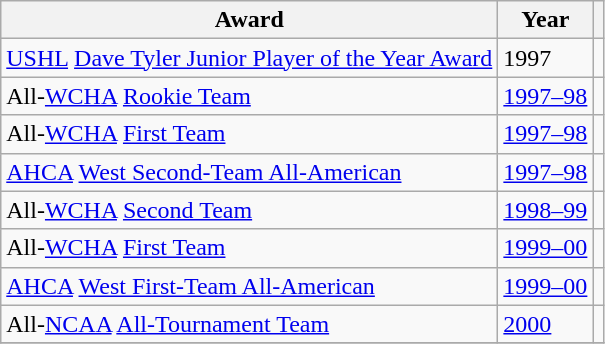<table class="wikitable">
<tr>
<th>Award</th>
<th>Year</th>
<th></th>
</tr>
<tr>
<td><a href='#'>USHL</a> <a href='#'>Dave Tyler Junior Player of the Year Award</a></td>
<td>1997</td>
<td></td>
</tr>
<tr>
<td>All-<a href='#'>WCHA</a> <a href='#'>Rookie Team</a></td>
<td><a href='#'>1997–98</a></td>
<td></td>
</tr>
<tr>
<td>All-<a href='#'>WCHA</a> <a href='#'>First Team</a></td>
<td><a href='#'>1997–98</a></td>
<td></td>
</tr>
<tr>
<td><a href='#'>AHCA</a> <a href='#'>West Second-Team All-American</a></td>
<td><a href='#'>1997–98</a></td>
<td></td>
</tr>
<tr>
<td>All-<a href='#'>WCHA</a> <a href='#'>Second Team</a></td>
<td><a href='#'>1998–99</a></td>
<td></td>
</tr>
<tr>
<td>All-<a href='#'>WCHA</a> <a href='#'>First Team</a></td>
<td><a href='#'>1999–00</a></td>
<td></td>
</tr>
<tr>
<td><a href='#'>AHCA</a> <a href='#'>West First-Team All-American</a></td>
<td><a href='#'>1999–00</a></td>
<td></td>
</tr>
<tr>
<td>All-<a href='#'>NCAA</a> <a href='#'>All-Tournament Team</a></td>
<td><a href='#'>2000</a></td>
<td></td>
</tr>
<tr>
</tr>
</table>
